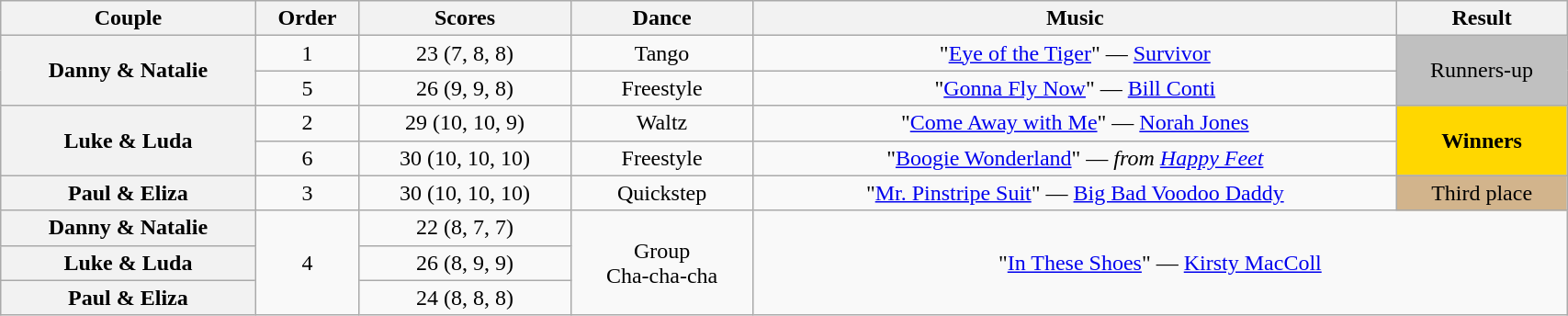<table class="wikitable sortable" style="text-align:center; width: 90%">
<tr>
<th scope="col">Couple</th>
<th scope="col">Order</th>
<th scope="col">Scores</th>
<th scope="col">Dance</th>
<th scope="col" class="unsortable">Music</th>
<th scope="col" class="unsortable">Result</th>
</tr>
<tr>
<th rowspan="2" scope="row">Danny & Natalie</th>
<td>1</td>
<td>23 (7, 8, 8)</td>
<td>Tango</td>
<td>"<a href='#'>Eye of the Tiger</a>" — <a href='#'>Survivor</a></td>
<td rowspan="2" bgcolor="silver">Runners-up</td>
</tr>
<tr>
<td>5</td>
<td>26 (9, 9, 8)</td>
<td>Freestyle</td>
<td>"<a href='#'>Gonna Fly Now</a>" — <a href='#'>Bill Conti</a></td>
</tr>
<tr>
<th rowspan="2" scope="row">Luke & Luda</th>
<td>2</td>
<td>29 (10, 10, 9)</td>
<td>Waltz</td>
<td>"<a href='#'>Come Away with Me</a>" — <a href='#'>Norah Jones</a></td>
<td rowspan="2" bgcolor="gold"><strong>Winners</strong></td>
</tr>
<tr>
<td>6</td>
<td>30 (10, 10, 10)</td>
<td>Freestyle</td>
<td>"<a href='#'>Boogie Wonderland</a>" — <em>from <a href='#'>Happy Feet</a></em></td>
</tr>
<tr>
<th scope="row">Paul & Eliza</th>
<td>3</td>
<td>30 (10, 10, 10)</td>
<td>Quickstep</td>
<td>"<a href='#'>Mr. Pinstripe Suit</a>" — <a href='#'>Big Bad Voodoo Daddy</a></td>
<td bgcolor="tan">Third place</td>
</tr>
<tr>
<th scope="row">Danny & Natalie</th>
<td rowspan="3">4</td>
<td>22 (8, 7, 7)</td>
<td rowspan="3">Group<br>Cha-cha-cha</td>
<td colspan="2" rowspan="3">"<a href='#'>In These Shoes</a>" — <a href='#'>Kirsty MacColl</a></td>
</tr>
<tr>
<th scope="row">Luke & Luda</th>
<td>26 (8, 9, 9)</td>
</tr>
<tr>
<th scope="row">Paul & Eliza</th>
<td>24 (8, 8, 8)</td>
</tr>
</table>
